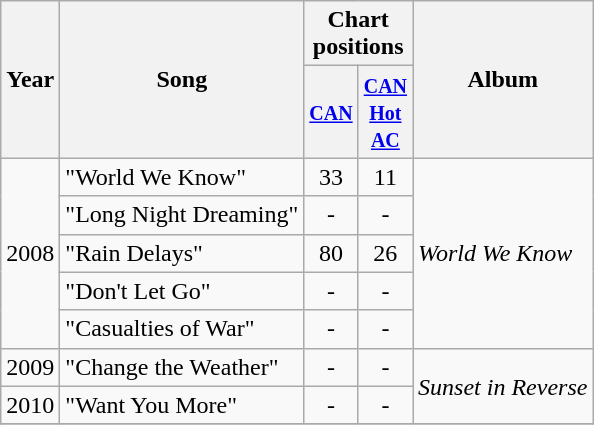<table class="wikitable">
<tr>
<th rowspan="2"><strong>Year</strong></th>
<th rowspan="2"><strong>Song</strong></th>
<th colspan="2"><strong>Chart<br>positions</strong> </th>
<th rowspan="2"><strong>Album</strong></th>
</tr>
<tr>
<th width="20"><small><a href='#'>CAN</a></small></th>
<th width="20"><small><a href='#'>CAN<br>Hot<br>AC</a></small></th>
</tr>
<tr>
<td align="center" rowspan="5">2008</td>
<td>"World We Know"</td>
<td align="center">33</td>
<td align="center">11</td>
<td rowspan = "5"><em>World We Know</em></td>
</tr>
<tr>
<td>"Long Night Dreaming"</td>
<td align="center">-</td>
<td align="center">-</td>
</tr>
<tr>
<td>"Rain Delays"</td>
<td align="center">80</td>
<td align="center">26</td>
</tr>
<tr>
<td>"Don't Let Go"</td>
<td align="center">-</td>
<td align="center">-</td>
</tr>
<tr>
<td>"Casualties of War"</td>
<td align="center">-</td>
<td align="center">-</td>
</tr>
<tr>
<td align="center" rowspan="1">2009</td>
<td>"Change the Weather"</td>
<td align="center">-</td>
<td align="center">-</td>
<td rowspan = "2"><em>Sunset in Reverse</em></td>
</tr>
<tr>
<td align="center" rowspan="1">2010</td>
<td>"Want You More"</td>
<td align="center">-</td>
<td align="center">-</td>
</tr>
<tr>
</tr>
</table>
